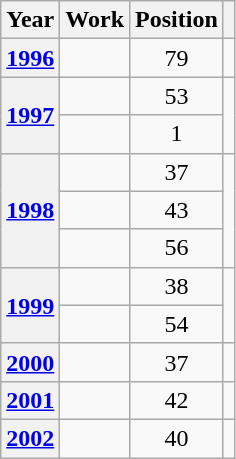<table class="wikitable sortable" "plainrowheaders">
<tr>
<th scope="col">Year</th>
<th scope="col">Work</th>
<th scope="col">Position</th>
<th scope="col" class="unsortable"></th>
</tr>
<tr>
<th scope="row"><a href='#'>1996</a></th>
<td></td>
<td style="text-align:center;">79</td>
<td></td>
</tr>
<tr>
<th scope="row" rowspan="2"><a href='#'>1997</a></th>
<td></td>
<td style="text-align:center;">53</td>
<td rowspan="2"></td>
</tr>
<tr>
<td></td>
<td style="text-align:center;">1</td>
</tr>
<tr>
<th scope="row" rowspan="3"><a href='#'>1998</a></th>
<td></td>
<td style="text-align:center;">37</td>
<td rowspan="3"></td>
</tr>
<tr>
<td></td>
<td style="text-align:center;">43</td>
</tr>
<tr>
<td></td>
<td style="text-align:center;">56</td>
</tr>
<tr>
<th scope="row" rowspan="2"><a href='#'>1999</a></th>
<td></td>
<td style="text-align:center;">38</td>
<td rowspan="2"></td>
</tr>
<tr>
<td></td>
<td style="text-align:center;">54</td>
</tr>
<tr>
<th scope="row"><a href='#'>2000</a></th>
<td></td>
<td style="text-align:center;">37</td>
<td></td>
</tr>
<tr>
<th scope="row"><a href='#'>2001</a></th>
<td></td>
<td style="text-align:center;">42</td>
<td></td>
</tr>
<tr>
<th scope="row"><a href='#'>2002</a></th>
<td></td>
<td style="text-align:center;">40</td>
<td></td>
</tr>
</table>
